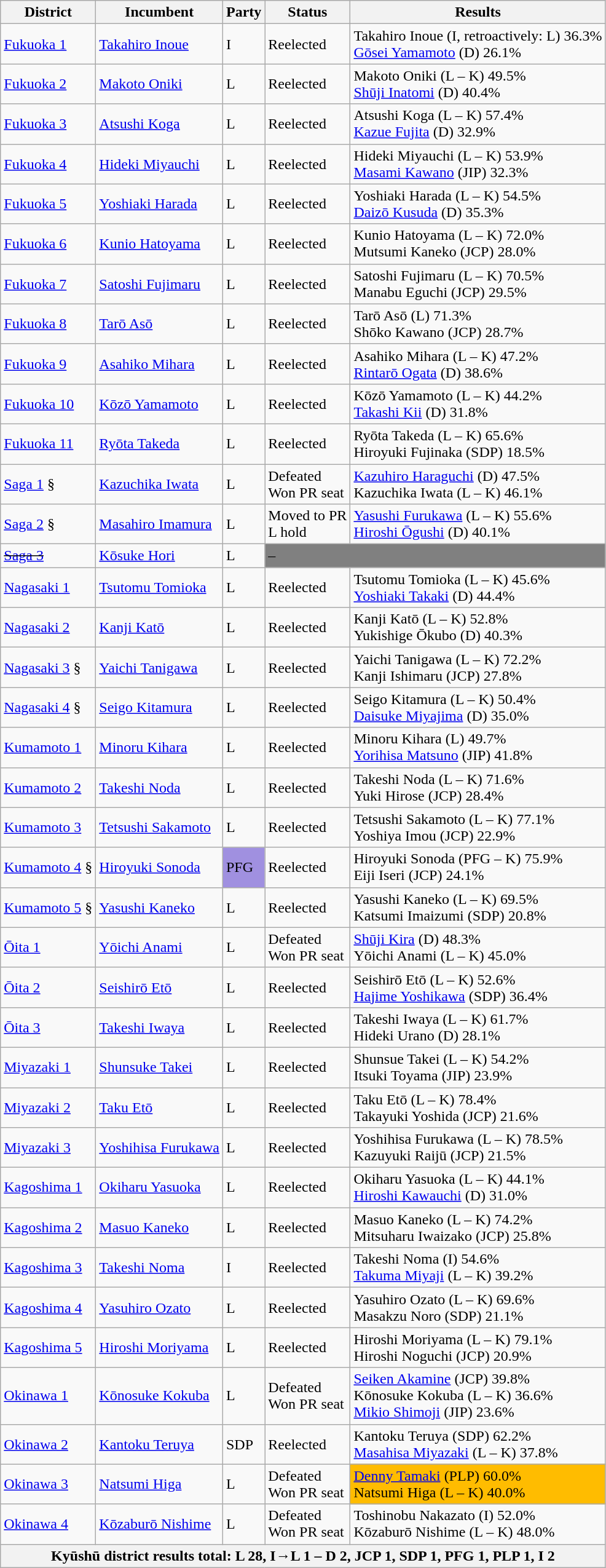<table class="wikitable">
<tr>
<th>District</th>
<th>Incumbent</th>
<th>Party</th>
<th>Status</th>
<th>Results</th>
</tr>
<tr>
<td><a href='#'>Fukuoka 1</a></td>
<td><a href='#'>Takahiro Inoue</a></td>
<td>I</td>
<td>Reelected</td>
<td>Takahiro Inoue (I, retroactively: L) 36.3%<br><a href='#'>Gōsei Yamamoto</a> (D) 26.1%</td>
</tr>
<tr>
<td><a href='#'>Fukuoka 2</a></td>
<td><a href='#'>Makoto Oniki</a></td>
<td>L</td>
<td>Reelected</td>
<td>Makoto Oniki (L – K) 49.5%<br><a href='#'>Shūji Inatomi</a> (D) 40.4%</td>
</tr>
<tr>
<td><a href='#'>Fukuoka 3</a></td>
<td><a href='#'>Atsushi Koga</a></td>
<td>L</td>
<td>Reelected</td>
<td>Atsushi Koga (L – K) 57.4%<br><a href='#'>Kazue Fujita</a> (D) 32.9%</td>
</tr>
<tr>
<td><a href='#'>Fukuoka 4</a></td>
<td><a href='#'>Hideki Miyauchi</a></td>
<td>L</td>
<td>Reelected</td>
<td>Hideki Miyauchi (L – K) 53.9%<br><a href='#'>Masami Kawano</a> (JIP) 32.3%</td>
</tr>
<tr>
<td><a href='#'>Fukuoka 5</a></td>
<td><a href='#'>Yoshiaki Harada</a></td>
<td>L</td>
<td>Reelected</td>
<td>Yoshiaki Harada (L – K) 54.5%<br><a href='#'>Daizō Kusuda</a> (D) 35.3%</td>
</tr>
<tr>
<td><a href='#'>Fukuoka 6</a></td>
<td><a href='#'>Kunio Hatoyama</a></td>
<td>L</td>
<td>Reelected</td>
<td>Kunio Hatoyama (L – K) 72.0%<br>Mutsumi Kaneko (JCP) 28.0%</td>
</tr>
<tr>
<td><a href='#'>Fukuoka 7</a></td>
<td><a href='#'>Satoshi Fujimaru</a></td>
<td>L</td>
<td>Reelected</td>
<td>Satoshi Fujimaru (L – K) 70.5%<br>Manabu Eguchi (JCP) 29.5%</td>
</tr>
<tr>
<td><a href='#'>Fukuoka 8</a></td>
<td><a href='#'>Tarō Asō</a></td>
<td>L</td>
<td>Reelected</td>
<td>Tarō Asō (L) 71.3%<br>Shōko Kawano (JCP) 28.7%</td>
</tr>
<tr>
<td><a href='#'>Fukuoka 9</a></td>
<td><a href='#'>Asahiko Mihara</a></td>
<td>L</td>
<td>Reelected</td>
<td>Asahiko Mihara (L – K) 47.2%<br><a href='#'>Rintarō Ogata</a> (D) 38.6%</td>
</tr>
<tr>
<td><a href='#'>Fukuoka 10</a></td>
<td><a href='#'>Kōzō Yamamoto</a></td>
<td>L</td>
<td>Reelected</td>
<td>Kōzō Yamamoto (L – K) 44.2%<br><a href='#'>Takashi Kii</a> (D) 31.8%</td>
</tr>
<tr>
<td><a href='#'>Fukuoka 11</a></td>
<td><a href='#'>Ryōta Takeda</a></td>
<td>L</td>
<td>Reelected</td>
<td>Ryōta Takeda (L – K) 65.6%<br>Hiroyuki Fujinaka (SDP) 18.5%</td>
</tr>
<tr>
<td><a href='#'>Saga 1</a> §</td>
<td><a href='#'>Kazuchika Iwata</a></td>
<td>L</td>
<td>Defeated<br>Won PR seat</td>
<td><a href='#'>Kazuhiro Haraguchi</a> (D) 47.5%<br>Kazuchika Iwata (L – K) 46.1%</td>
</tr>
<tr>
<td><a href='#'>Saga 2</a> §</td>
<td><a href='#'>Masahiro Imamura</a></td>
<td>L</td>
<td>Moved to PR<br>L hold</td>
<td><a href='#'>Yasushi Furukawa</a> (L – K) 55.6%<br><a href='#'>Hiroshi Ōgushi</a> (D) 40.1%</td>
</tr>
<tr>
<td><s><a href='#'>Saga 3</a></s></td>
<td><a href='#'>Kōsuke Hori</a></td>
<td>L</td>
<td colspan="2" bgcolor="grey">–</td>
</tr>
<tr>
<td><a href='#'>Nagasaki 1</a></td>
<td><a href='#'>Tsutomu Tomioka</a></td>
<td>L</td>
<td>Reelected</td>
<td>Tsutomu Tomioka (L – K) 45.6%<br><a href='#'>Yoshiaki Takaki</a> (D) 44.4%</td>
</tr>
<tr>
<td><a href='#'>Nagasaki 2</a></td>
<td><a href='#'>Kanji Katō</a></td>
<td>L</td>
<td>Reelected</td>
<td>Kanji Katō (L – K) 52.8%<br>Yukishige Ōkubo (D) 40.3%</td>
</tr>
<tr>
<td><a href='#'>Nagasaki 3</a> §</td>
<td><a href='#'>Yaichi Tanigawa</a></td>
<td>L</td>
<td>Reelected</td>
<td>Yaichi Tanigawa (L – K) 72.2%<br>Kanji Ishimaru (JCP) 27.8%</td>
</tr>
<tr>
<td><a href='#'>Nagasaki 4</a> §</td>
<td><a href='#'>Seigo Kitamura</a></td>
<td>L</td>
<td>Reelected</td>
<td>Seigo Kitamura (L – K) 50.4%<br><a href='#'>Daisuke Miyajima</a> (D) 35.0%</td>
</tr>
<tr>
<td><a href='#'>Kumamoto 1</a></td>
<td><a href='#'>Minoru Kihara</a></td>
<td>L</td>
<td>Reelected</td>
<td>Minoru Kihara (L) 49.7%<br><a href='#'>Yorihisa Matsuno</a> (JIP) 41.8%</td>
</tr>
<tr>
<td><a href='#'>Kumamoto 2</a></td>
<td><a href='#'>Takeshi Noda</a></td>
<td>L</td>
<td>Reelected</td>
<td>Takeshi Noda (L – K) 71.6%<br>Yuki Hirose (JCP) 28.4%</td>
</tr>
<tr>
<td><a href='#'>Kumamoto 3</a></td>
<td><a href='#'>Tetsushi Sakamoto</a></td>
<td>L</td>
<td>Reelected</td>
<td>Tetsushi Sakamoto (L – K) 77.1%<br>Yoshiya Imou (JCP) 22.9%</td>
</tr>
<tr>
<td><a href='#'>Kumamoto 4</a> §</td>
<td><a href='#'>Hiroyuki Sonoda</a></td>
<td bgcolor="#A090E0">PFG</td>
<td>Reelected</td>
<td>Hiroyuki Sonoda (PFG – K) 75.9%<br>Eiji Iseri (JCP) 24.1%</td>
</tr>
<tr>
<td><a href='#'>Kumamoto 5</a> §</td>
<td><a href='#'>Yasushi Kaneko</a></td>
<td>L</td>
<td>Reelected</td>
<td>Yasushi Kaneko (L – K) 69.5%<br>Katsumi Imaizumi (SDP) 20.8%</td>
</tr>
<tr>
<td><a href='#'>Ōita 1</a></td>
<td><a href='#'>Yōichi Anami</a></td>
<td>L</td>
<td>Defeated<br>Won PR seat</td>
<td><a href='#'>Shūji Kira</a> (D) 48.3%<br>Yōichi Anami (L – K) 45.0%</td>
</tr>
<tr>
<td><a href='#'>Ōita 2</a></td>
<td><a href='#'>Seishirō Etō</a></td>
<td>L</td>
<td>Reelected</td>
<td>Seishirō Etō (L – K) 52.6%<br><a href='#'>Hajime Yoshikawa</a> (SDP) 36.4%</td>
</tr>
<tr>
<td><a href='#'>Ōita 3</a></td>
<td><a href='#'>Takeshi Iwaya</a></td>
<td>L</td>
<td>Reelected</td>
<td>Takeshi Iwaya (L – K) 61.7%<br>Hideki Urano (D) 28.1%</td>
</tr>
<tr>
<td><a href='#'>Miyazaki 1</a></td>
<td><a href='#'>Shunsuke Takei</a></td>
<td>L</td>
<td>Reelected</td>
<td>Shunsue Takei (L – K) 54.2%<br>Itsuki Toyama (JIP) 23.9%</td>
</tr>
<tr>
<td><a href='#'>Miyazaki 2</a></td>
<td><a href='#'>Taku Etō</a></td>
<td>L</td>
<td>Reelected</td>
<td>Taku Etō (L – K) 78.4%<br>Takayuki Yoshida (JCP) 21.6%</td>
</tr>
<tr>
<td><a href='#'>Miyazaki 3</a></td>
<td><a href='#'>Yoshihisa Furukawa</a></td>
<td>L</td>
<td>Reelected</td>
<td>Yoshihisa Furukawa (L – K) 78.5%<br>Kazuyuki Raijū (JCP) 21.5%</td>
</tr>
<tr>
<td><a href='#'>Kagoshima 1</a></td>
<td><a href='#'>Okiharu Yasuoka</a></td>
<td>L</td>
<td>Reelected</td>
<td>Okiharu Yasuoka (L – K) 44.1%<br><a href='#'>Hiroshi Kawauchi</a> (D) 31.0%</td>
</tr>
<tr>
<td><a href='#'>Kagoshima 2</a></td>
<td><a href='#'>Masuo Kaneko</a></td>
<td>L</td>
<td>Reelected</td>
<td>Masuo Kaneko (L – K) 74.2%<br>Mitsuharu Iwaizako (JCP) 25.8%</td>
</tr>
<tr>
<td><a href='#'>Kagoshima 3</a></td>
<td><a href='#'>Takeshi Noma</a></td>
<td>I</td>
<td>Reelected</td>
<td>Takeshi Noma (I) 54.6%<br><a href='#'>Takuma Miyaji</a> (L – K) 39.2%</td>
</tr>
<tr>
<td><a href='#'>Kagoshima 4</a></td>
<td><a href='#'>Yasuhiro Ozato</a></td>
<td>L</td>
<td>Reelected</td>
<td>Yasuhiro Ozato (L – K) 69.6%<br>Masakzu Noro (SDP) 21.1%</td>
</tr>
<tr>
<td><a href='#'>Kagoshima 5</a></td>
<td><a href='#'>Hiroshi Moriyama</a></td>
<td>L</td>
<td>Reelected</td>
<td>Hiroshi Moriyama (L – K) 79.1%<br>Hiroshi Noguchi (JCP) 20.9%</td>
</tr>
<tr>
<td><a href='#'>Okinawa 1</a></td>
<td><a href='#'>Kōnosuke Kokuba</a></td>
<td>L</td>
<td>Defeated<br>Won PR seat</td>
<td><a href='#'>Seiken Akamine</a> (JCP) 39.8%<br>Kōnosuke Kokuba (L – K) 36.6%<br><a href='#'>Mikio Shimoji</a> (JIP) 23.6%</td>
</tr>
<tr>
<td><a href='#'>Okinawa 2</a></td>
<td><a href='#'>Kantoku Teruya</a></td>
<td>SDP</td>
<td>Reelected</td>
<td>Kantoku Teruya (SDP) 62.2%<br><a href='#'>Masahisa Miyazaki</a> (L – K) 37.8%</td>
</tr>
<tr>
<td><a href='#'>Okinawa 3</a></td>
<td><a href='#'>Natsumi Higa</a></td>
<td>L</td>
<td>Defeated<br>Won PR seat</td>
<td bgcolor="#FFBC00"><a href='#'>Denny Tamaki</a> (PLP) 60.0%<br>Natsumi Higa (L – K) 40.0%</td>
</tr>
<tr>
<td><a href='#'>Okinawa 4</a></td>
<td><a href='#'>Kōzaburō Nishime</a></td>
<td>L</td>
<td>Defeated<br>Won PR seat</td>
<td>Toshinobu Nakazato (I) 52.0%<br>Kōzaburō Nishime (L – K) 48.0%</td>
</tr>
<tr>
<th colspan="5">Kyūshū district results total: L 28, I→L 1 – D 2, JCP 1, SDP 1, PFG 1, PLP 1, I 2</th>
</tr>
</table>
